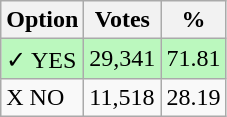<table class="wikitable">
<tr>
<th>Option</th>
<th>Votes</th>
<th>%</th>
</tr>
<tr>
<td style=background:#bbf8be>✓ YES</td>
<td style=background:#bbf8be>29,341</td>
<td style=background:#bbf8be>71.81</td>
</tr>
<tr>
<td>X NO</td>
<td>11,518</td>
<td>28.19</td>
</tr>
</table>
